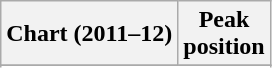<table class="wikitable sortable plainrowheaders">
<tr>
<th scope="col">Chart (2011–12)</th>
<th scope="col">Peak<br>position</th>
</tr>
<tr>
</tr>
<tr>
</tr>
</table>
